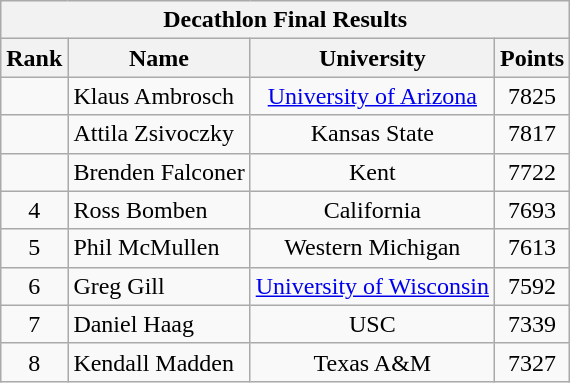<table class="wikitable sortable" style="text-align:center">
<tr>
<th colspan="4">Decathlon Final Results</th>
</tr>
<tr>
<th>Rank</th>
<th>Name</th>
<th>University</th>
<th>Points</th>
</tr>
<tr>
<td></td>
<td align=left>Klaus Ambrosch</td>
<td><a href='#'>University of Arizona</a></td>
<td>7825</td>
</tr>
<tr>
<td></td>
<td align=left>Attila Zsivoczky</td>
<td>Kansas State</td>
<td>7817</td>
</tr>
<tr>
<td></td>
<td align=left>Brenden Falconer</td>
<td>Kent</td>
<td>7722</td>
</tr>
<tr>
<td>4</td>
<td align=left>Ross Bomben</td>
<td>California</td>
<td>7693</td>
</tr>
<tr>
<td>5</td>
<td align=left>Phil McMullen</td>
<td>Western Michigan</td>
<td>7613</td>
</tr>
<tr>
<td>6</td>
<td align=left>Greg Gill</td>
<td><a href='#'>University of Wisconsin</a></td>
<td>7592</td>
</tr>
<tr>
<td>7</td>
<td align=left>Daniel Haag</td>
<td>USC</td>
<td>7339</td>
</tr>
<tr>
<td>8</td>
<td align=left>Kendall Madden</td>
<td>Texas A&M</td>
<td>7327</td>
</tr>
</table>
